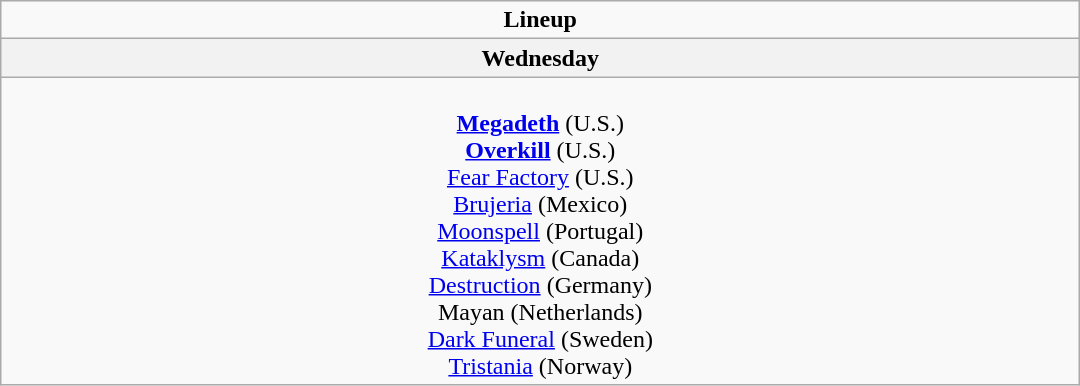<table class="wikitable">
<tr>
<td colspan="1" align="center"><strong>Lineup</strong></td>
</tr>
<tr>
<th>Wednesday</th>
</tr>
<tr>
<td valign="top" align="center" width=712><br><strong><a href='#'>Megadeth</a></strong> (U.S.)<br>
<strong><a href='#'>Overkill</a></strong> (U.S.)<br>
<a href='#'>Fear Factory</a> (U.S.)<br>
<a href='#'>Brujeria</a> (Mexico)<br>
<a href='#'>Moonspell</a> (Portugal)<br>
<a href='#'>Kataklysm</a> (Canada)<br>
<a href='#'>Destruction</a> (Germany)<br>
Mayan (Netherlands)<br>
<a href='#'>Dark Funeral</a> (Sweden)<br>
<a href='#'>Tristania</a> (Norway)<br></td>
</tr>
</table>
